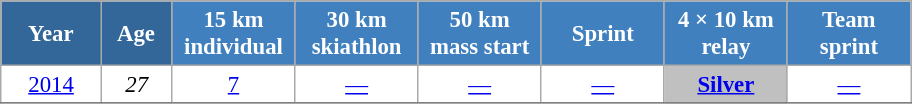<table class="wikitable" style="font-size:95%; text-align:center; border:grey solid 1px; border-collapse:collapse; background:#ffffff;">
<tr>
<th style="background-color:#369; color:white; width:60px;"> Year </th>
<th style="background-color:#369; color:white; width:40px;"> Age </th>
<th style="background-color:#4180be; color:white; width:75px;"> 15 km <br> individual </th>
<th style="background-color:#4180be; color:white; width:75px;"> 30 km <br> skiathlon </th>
<th style="background-color:#4180be; color:white; width:75px;"> 50 km <br> mass start </th>
<th style="background-color:#4180be; color:white; width:75px;"> Sprint </th>
<th style="background-color:#4180be; color:white; width:75px;"> 4 × 10 km <br> relay </th>
<th style="background-color:#4180be; color:white; width:75px;"> Team <br> sprint </th>
</tr>
<tr>
<td><a href='#'>2014</a></td>
<td><em>27</em></td>
<td><a href='#'>7</a></td>
<td><a href='#'>—</a></td>
<td><a href='#'>—</a></td>
<td><a href='#'>—</a></td>
<td bgcolor=silver><a href='#'><strong>Silver</strong></a></td>
<td><a href='#'>—</a></td>
</tr>
<tr>
</tr>
</table>
